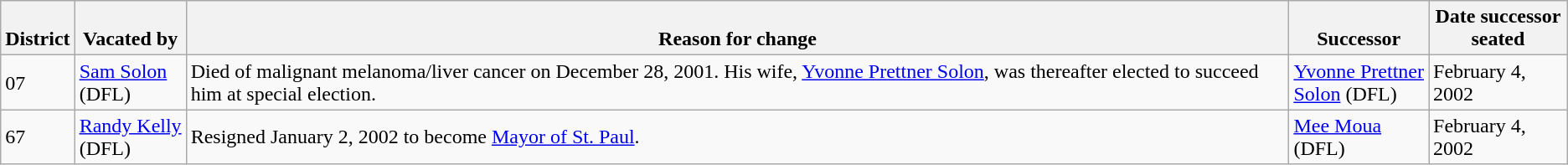<table class="wikitable sortable">
<tr style="vertical-align:bottom;">
<th>District</th>
<th>Vacated by</th>
<th>Reason for change</th>
<th>Successor</th>
<th>Date successor<br>seated</th>
</tr>
<tr>
<td>07</td>
<td nowrap ><a href='#'>Sam Solon</a><br>(DFL)</td>
<td>Died of malignant melanoma/liver cancer on December 28, 2001. His wife, <a href='#'>Yvonne Prettner Solon</a>, was thereafter elected to succeed him at special election.</td>
<td nowrap ><a href='#'>Yvonne Prettner<br>Solon</a> (DFL)</td>
<td>February 4, 2002</td>
</tr>
<tr>
<td>67</td>
<td nowrap ><a href='#'>Randy Kelly</a><br>(DFL)</td>
<td>Resigned January 2, 2002 to become <a href='#'>Mayor of St. Paul</a>.</td>
<td nowrap ><a href='#'>Mee Moua</a><br>(DFL)</td>
<td>February 4, 2002</td>
</tr>
</table>
